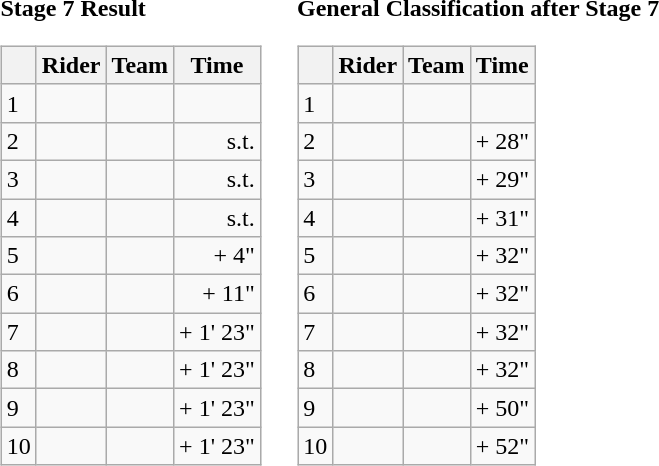<table>
<tr>
<td><strong>Stage 7 Result</strong><br><table class="wikitable">
<tr>
<th></th>
<th>Rider</th>
<th>Team</th>
<th>Time</th>
</tr>
<tr>
<td>1</td>
<td></td>
<td></td>
<td align="right"></td>
</tr>
<tr>
<td>2</td>
<td></td>
<td></td>
<td align="right">s.t.</td>
</tr>
<tr>
<td>3</td>
<td></td>
<td></td>
<td align="right">s.t.</td>
</tr>
<tr>
<td>4</td>
<td></td>
<td></td>
<td align="right">s.t.</td>
</tr>
<tr>
<td>5</td>
<td></td>
<td></td>
<td align="right">+ 4"</td>
</tr>
<tr>
<td>6</td>
<td></td>
<td></td>
<td align="right">+ 11"</td>
</tr>
<tr>
<td>7</td>
<td></td>
<td></td>
<td align="right">+ 1' 23"</td>
</tr>
<tr>
<td>8</td>
<td></td>
<td></td>
<td align="right">+ 1' 23"</td>
</tr>
<tr>
<td>9</td>
<td></td>
<td></td>
<td align="right">+ 1' 23"</td>
</tr>
<tr>
<td>10</td>
<td></td>
<td></td>
<td align="right">+ 1' 23"</td>
</tr>
</table>
</td>
<td></td>
<td><strong>General Classification after Stage 7</strong><br><table class="wikitable">
<tr>
<th></th>
<th>Rider</th>
<th>Team</th>
<th>Time</th>
</tr>
<tr>
<td>1</td>
<td>  </td>
<td></td>
<td align="right"></td>
</tr>
<tr>
<td>2</td>
<td></td>
<td></td>
<td align="right">+ 28"</td>
</tr>
<tr>
<td>3</td>
<td></td>
<td></td>
<td align="right">+ 29"</td>
</tr>
<tr>
<td>4</td>
<td></td>
<td></td>
<td align="right">+ 31"</td>
</tr>
<tr>
<td>5</td>
<td></td>
<td></td>
<td align="right">+ 32"</td>
</tr>
<tr>
<td>6</td>
<td></td>
<td></td>
<td align="right">+ 32"</td>
</tr>
<tr>
<td>7</td>
<td></td>
<td></td>
<td align="right">+ 32"</td>
</tr>
<tr>
<td>8</td>
<td> </td>
<td></td>
<td align="right">+ 32"</td>
</tr>
<tr>
<td>9</td>
<td></td>
<td></td>
<td align="right">+ 50"</td>
</tr>
<tr>
<td>10</td>
<td></td>
<td></td>
<td align="right">+ 52"</td>
</tr>
</table>
</td>
</tr>
</table>
